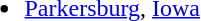<table>
<tr>
<td valign="top"><br><ul><li> <a href='#'>Parkersburg</a>, <a href='#'>Iowa</a></li></ul></td>
</tr>
</table>
